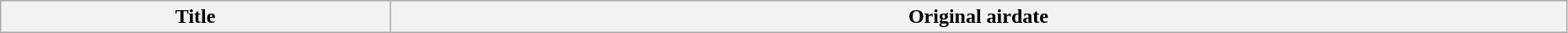<table class="wikitable plainrowheaders" style="width:98%;">
<tr>
<th>Title</th>
<th>Original airdate<br>





</th>
</tr>
</table>
